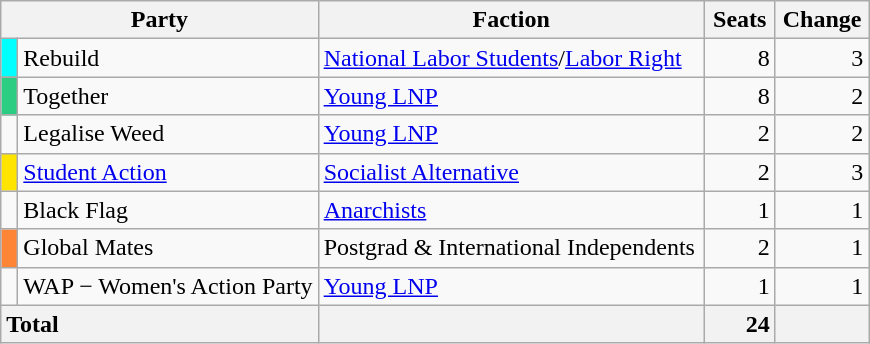<table class="wikitable" style="text-align:right; margin-bottom:0">
<tr>
<th style="width:10px;" colspan=3>Party</th>
<th style="width:250px;">Faction</th>
<th style="width:40px;">Seats</th>
<th style="width:40px;">Change</th>
</tr>
<tr>
<td style="background:#00FFFF"> </td>
<td style="text-align:left;" colspan="2">Rebuild</td>
<td style="text-align:left; width:70px;"><a href='#'>National Labor Students</a>/<a href='#'>Labor Right</a></td>
<td style="width:40px;">8</td>
<td style="width:55px;"> 3</td>
</tr>
<tr>
<td style="background:#2ACD81"> </td>
<td style="text-align:left;" colspan="2">Together</td>
<td style="text-align:left; width:70px;"><a href='#'>Young LNP</a></td>
<td style="width:40px;">8</td>
<td style="width:55px;"> 2</td>
</tr>
<tr>
<td> </td>
<td style="text-align:left;" colspan="2">Legalise Weed</td>
<td style="text-align:left; width:70px;"><a href='#'>Young LNP</a></td>
<td style="width:40px;">2</td>
<td style="width:55px;"> 2</td>
</tr>
<tr>
<td style="background:#FFE400"> </td>
<td style="text-align:left;" colspan="2"><a href='#'>Student Action</a></td>
<td style="text-align:left; width:70px;"><a href='#'>Socialist Alternative</a></td>
<td style="width:40px;">2</td>
<td style="width:55px;"> 3</td>
</tr>
<tr>
<td> </td>
<td style="text-align:left;" colspan="2">Black Flag</td>
<td style="text-align:left; width:70px;"><a href='#'>Anarchists</a></td>
<td style="width:40px;">1</td>
<td style="width:55px;"> 1</td>
</tr>
<tr>
<td style="background:#FF8536"> </td>
<td style="text-align:left;" colspan="2">Global Mates</td>
<td style="text-align:left; width:70px;">Postgrad & International Independents</td>
<td style="width:40px;">2</td>
<td style="width:55px;"> 1</td>
</tr>
<tr>
<td> </td>
<td style="text-align:left;" colspan="2">WAP − Women's Action Party</td>
<td style="text-align:left; width:70px;"><a href='#'>Young LNP</a></td>
<td style="width:40px;">1</td>
<td style="width:55px;"> 1</td>
</tr>
<tr>
<th colspan="3" style="text-align:left;">Total</th>
<th style="text-align:right;"></th>
<th style="text-align:right;">24</th>
<th style=text-align:right;></th>
</tr>
</table>
